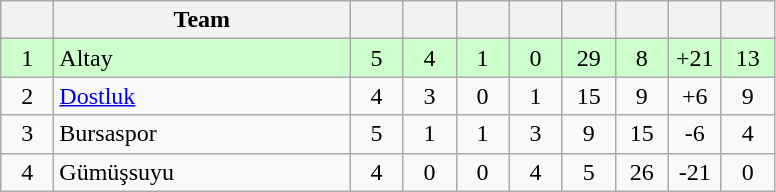<table class=wikitable>
<tr>
<th width=28></th>
<th width=190>Team</th>
<th width=28></th>
<th width=28></th>
<th width=28></th>
<th width=28></th>
<th width=28></th>
<th width=28></th>
<th width=28></th>
<th width=28></th>
</tr>
<tr align=center bgcolor=#cfc>
<td>1</td>
<td align=left>Altay</td>
<td>5</td>
<td>4</td>
<td>1</td>
<td>0</td>
<td>29</td>
<td>8</td>
<td>+21</td>
<td>13</td>
</tr>
<tr align=center>
<td>2</td>
<td align=left><a href='#'>Dostluk</a></td>
<td>4</td>
<td>3</td>
<td>0</td>
<td>1</td>
<td>15</td>
<td>9</td>
<td>+6</td>
<td>9</td>
</tr>
<tr align=center>
<td>3</td>
<td align=left>Bursaspor</td>
<td>5</td>
<td>1</td>
<td>1</td>
<td>3</td>
<td>9</td>
<td>15</td>
<td>-6</td>
<td>4</td>
</tr>
<tr align=center>
<td>4</td>
<td align=left>Gümüşsuyu</td>
<td>4</td>
<td>0</td>
<td>0</td>
<td>4</td>
<td>5</td>
<td>26</td>
<td>-21</td>
<td>0</td>
</tr>
</table>
